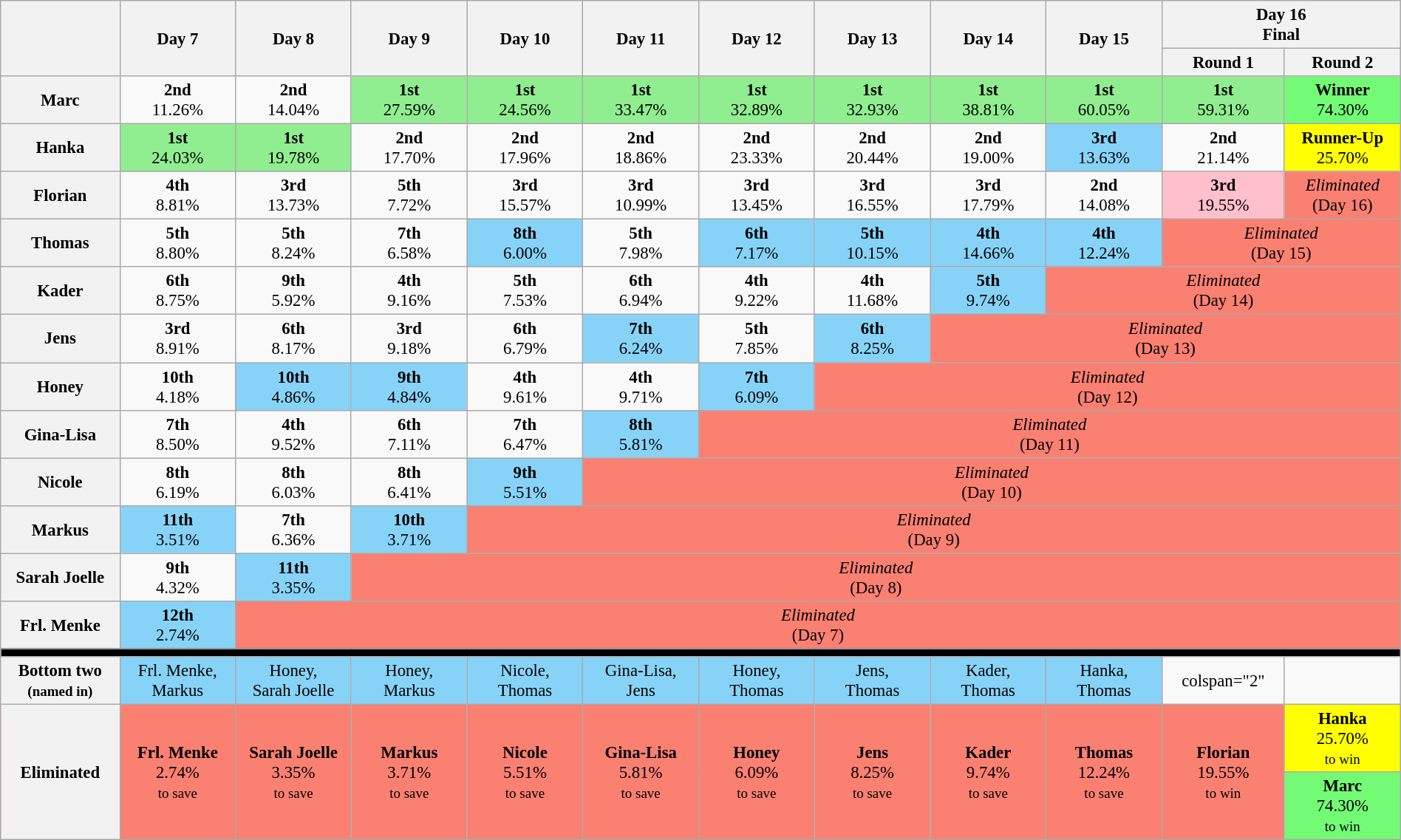<table class="wikitable" style="text-align:center; font-size:95%; width:100%;">
<tr>
<th style="width:6%" rowspan="2"></th>
<th style="width:6%" rowspan="2">Day 7</th>
<th style="width:6%" rowspan="2">Day 8</th>
<th style="width:6%" rowspan="2">Day 9</th>
<th style="width:6%" rowspan="2">Day 10</th>
<th style="width:6%" rowspan="2">Day 11</th>
<th style="width:6%" rowspan="2">Day 12</th>
<th style="width:6%" rowspan="2">Day 13</th>
<th style="width:6%" rowspan="2">Day 14</th>
<th style="width:6%" rowspan="2">Day 15</th>
<th style="width:6%" colspan="2">Day 16<br>Final</th>
</tr>
<tr>
<th style="width:6%">Round 1</th>
<th style="width:6%">Round 2</th>
</tr>
<tr>
<th>Marc</th>
<td><strong>2nd</strong><br>11.26%</td>
<td><strong>2nd</strong><br>14.04%</td>
<td style="background:lightgreen;"><strong>1st</strong><br>27.59%</td>
<td style="background:lightgreen;"><strong>1st</strong><br>24.56%</td>
<td style="background:lightgreen;"><strong>1st</strong><br>33.47%</td>
<td style="background:lightgreen;"><strong>1st</strong><br>32.89%</td>
<td style="background:lightgreen;"><strong>1st</strong><br>32.93%</td>
<td style="background:lightgreen;"><strong>1st</strong><br>38.81%</td>
<td style="background:lightgreen;"><strong>1st</strong><br>60.05%</td>
<td style="background:lightgreen;"><strong>1st</strong><br>59.31%</td>
<td style="background:#73FB76;"><strong>Winner</strong><br>74.30%</td>
</tr>
<tr>
<th>Hanka</th>
<td style="background:lightgreen;"><strong>1st</strong><br>24.03%</td>
<td style="background:lightgreen;"><strong>1st</strong><br>19.78%</td>
<td><strong>2nd</strong><br>17.70%</td>
<td><strong>2nd</strong><br>17.96%</td>
<td><strong>2nd</strong><br>18.86%</td>
<td><strong>2nd</strong><br>23.33%</td>
<td><strong>2nd</strong><br>20.44%</td>
<td><strong>2nd</strong><br>19.00%</td>
<td style="background:#87d3f8;"><strong>3rd</strong><br>13.63%</td>
<td><strong>2nd</strong><br>21.14%</td>
<td style="background:yellow;" colspan=1><strong>Runner-Up</strong><br>25.70%</td>
</tr>
<tr>
<th>Florian</th>
<td><strong>4th</strong><br>8.81%</td>
<td><strong>3rd</strong><br>13.73%</td>
<td><strong>5th</strong><br>7.72%</td>
<td><strong>3rd</strong><br>15.57%</td>
<td><strong>3rd</strong><br>10.99%</td>
<td><strong>3rd</strong><br>13.45%</td>
<td><strong>3rd</strong><br>16.55%</td>
<td><strong>3rd</strong><br>17.79%</td>
<td><strong>2nd</strong><br>14.08%</td>
<td style="background:pink;"><strong>3rd</strong><br>19.55%</td>
<td style="background:salmon;" colspan=1><em>Eliminated</em><br>(Day 16)</td>
</tr>
<tr>
<th>Thomas</th>
<td><strong>5th</strong><br>8.80%</td>
<td><strong>5th</strong><br>8.24%</td>
<td><strong>7th</strong><br>6.58%</td>
<td style="background:#87d3f8;"><strong>8th</strong><br>6.00%</td>
<td><strong>5th</strong><br>7.98%</td>
<td style="background:#87d3f8;"><strong>6th</strong><br>7.17%</td>
<td style="background:#87d3f8;"><strong>5th</strong><br>10.15%</td>
<td style="background:#87d3f8;"><strong>4th</strong><br>14.66%</td>
<td style="background:#87D3F8;"><strong>4th</strong><br>12.24%</td>
<td style="background:salmon;" colspan=2><em>Eliminated</em><br>(Day 15)</td>
</tr>
<tr>
<th>Kader</th>
<td><strong>6th</strong><br>8.75%</td>
<td><strong>9th</strong><br>5.92%</td>
<td><strong>4th</strong><br>9.16%</td>
<td><strong>5th</strong><br>7.53%</td>
<td><strong>6th</strong><br>6.94%</td>
<td><strong>4th</strong><br>9.22%</td>
<td><strong>4th</strong><br>11.68%</td>
<td style="background:#87D3F8;"><strong>5th</strong><br>9.74%</td>
<td style="background:salmon;" colspan=3><em>Eliminated</em><br>(Day 14)</td>
</tr>
<tr>
<th>Jens</th>
<td><strong>3rd</strong><br>8.91%</td>
<td><strong>6th</strong><br>8.17%</td>
<td><strong>3rd</strong><br>9.18%</td>
<td><strong>6th</strong><br>6.79%</td>
<td style="background:#87d3f8;"><strong>7th</strong><br>6.24%</td>
<td><strong>5th</strong><br>7.85%</td>
<td style="background:#87D3F8;"><strong>6th</strong><br>8.25%</td>
<td style="background:salmon;" colspan=4><em>Eliminated</em><br>(Day 13)</td>
</tr>
<tr>
<th>Honey</th>
<td><strong>10th</strong><br>4.18%</td>
<td style="background:#87d3f8;"><strong>10th</strong><br>4.86%</td>
<td style="background:#87d3f8;"><strong>9th</strong><br>4.84%</td>
<td><strong>4th</strong><br>9.61%</td>
<td><strong>4th</strong><br>9.71%</td>
<td style="background:#87D3F8;"><strong>7th</strong><br>6.09%</td>
<td style="background:salmon;" colspan=5><em>Eliminated</em><br>(Day 12)</td>
</tr>
<tr>
<th>Gina-Lisa</th>
<td><strong>7th</strong><br>8.50%</td>
<td><strong>4th</strong><br>9.52%</td>
<td><strong>6th</strong><br>7.11%</td>
<td><strong>7th</strong><br>6.47%</td>
<td style="background:#87D3F8;"><strong>8th</strong><br>5.81%</td>
<td style="background:salmon;" colspan=6><em>Eliminated</em><br>(Day 11)</td>
</tr>
<tr>
<th>Nicole</th>
<td><strong>8th</strong><br>6.19%</td>
<td><strong>8th</strong><br>6.03%</td>
<td><strong>8th</strong><br>6.41%</td>
<td style="background:#87D3F8;"><strong>9th</strong><br>5.51%</td>
<td style="background:salmon;" colspan=7><em>Eliminated</em><br>(Day 10)</td>
</tr>
<tr>
<th>Markus</th>
<td style="background:#87d3f8;"><strong>11th</strong><br>3.51%</td>
<td><strong>7th</strong><br>6.36%</td>
<td style="background:#87D3F8;"><strong>10th</strong><br>3.71%</td>
<td style="background:salmon;" colspan=8><em>Eliminated</em><br>(Day 9)</td>
</tr>
<tr>
<th>Sarah Joelle</th>
<td><strong>9th</strong><br>4.32%</td>
<td style="background:#87D3F8;"><strong>11th</strong><br>3.35%</td>
<td style="background:salmon;" colspan=9><em>Eliminated</em><br>(Day 8)</td>
</tr>
<tr>
<th>Frl. Menke</th>
<td style="background:#87D3F8;"><strong>12th</strong><br>2.74%</td>
<td style="background:salmon;" colspan=10><em>Eliminated</em><br>(Day 7)</td>
</tr>
<tr>
<td style="background:#000;" colspan="12"></td>
</tr>
<tr>
<th>Bottom two<br><small>(named in)</small></th>
<td style="background:#87d3f8;">Frl. Menke,<br>Markus</td>
<td style="background:#87d3f8;">Honey,<br>Sarah Joelle</td>
<td style="background:#87d3f8;">Honey,<br>Markus</td>
<td style="background:#87d3f8;">Nicole,<br>Thomas</td>
<td style="background:#87d3f8;">Gina-Lisa,<br>Jens</td>
<td style="background:#87d3f8;">Honey,<br>Thomas</td>
<td style="background:#87d3f8;">Jens,<br>Thomas</td>
<td style="background:#87d3f8;">Kader,<br>Thomas</td>
<td style="background:#87d3f8;">Hanka,<br>Thomas</td>
<td>colspan="2" </td>
</tr>
<tr style="background:salmon;">
<th rowspan="2">Eliminated</th>
<td rowspan="2"><strong>Frl. Menke</strong><br>2.74%<br><small>to save</small></td>
<td rowspan="2"><strong>Sarah Joelle</strong><br>3.35%<br><small>to save</small></td>
<td rowspan="2"><strong>Markus</strong><br>3.71%<br><small>to save</small></td>
<td rowspan="2"><strong>Nicole</strong><br>5.51%<br><small>to save</small></td>
<td rowspan="2"><strong>Gina-Lisa</strong><br>5.81%<br><small>to save</small></td>
<td rowspan="2"><strong>Honey</strong><br>6.09%<br><small>to save</small></td>
<td rowspan="2"><strong>Jens</strong><br>8.25%<br><small>to save</small></td>
<td rowspan="2"><strong>Kader</strong><br>9.74%<br><small>to save</small></td>
<td rowspan="2"><strong>Thomas</strong><br>12.24%<br><small>to save</small></td>
<td rowspan="2"><strong>Florian</strong><br>19.55%<br><small>to win</small></td>
<td style="background:yellow"><strong>Hanka</strong><br>25.70%<br><small>to win</small></td>
</tr>
<tr>
<td style="background:#73FB76"><strong>Marc</strong><br>74.30%<br><small>to win</small></td>
</tr>
</table>
